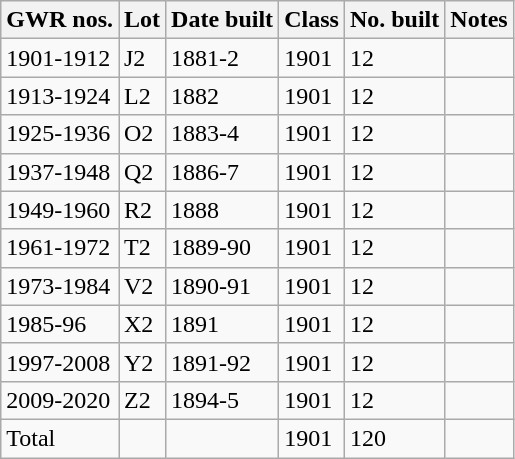<table class="wikitable">
<tr>
<th>GWR nos.</th>
<th>Lot</th>
<th>Date built</th>
<th>Class</th>
<th>No. built</th>
<th>Notes</th>
</tr>
<tr>
<td>1901-1912</td>
<td>J2</td>
<td>1881-2</td>
<td>1901</td>
<td>12</td>
<td></td>
</tr>
<tr>
<td>1913-1924</td>
<td>L2</td>
<td>1882</td>
<td>1901</td>
<td>12</td>
<td></td>
</tr>
<tr>
<td>1925-1936</td>
<td>O2</td>
<td>1883-4</td>
<td>1901</td>
<td>12</td>
<td></td>
</tr>
<tr>
<td>1937-1948</td>
<td>Q2</td>
<td>1886-7</td>
<td>1901</td>
<td>12</td>
<td></td>
</tr>
<tr>
<td>1949-1960</td>
<td>R2</td>
<td>1888</td>
<td>1901</td>
<td>12</td>
<td></td>
</tr>
<tr>
<td>1961-1972</td>
<td>T2</td>
<td>1889-90</td>
<td>1901</td>
<td>12</td>
<td></td>
</tr>
<tr>
<td>1973-1984</td>
<td>V2</td>
<td>1890-91</td>
<td>1901</td>
<td>12</td>
<td></td>
</tr>
<tr>
<td>1985-96</td>
<td>X2</td>
<td>1891</td>
<td>1901</td>
<td>12</td>
<td></td>
</tr>
<tr>
<td>1997-2008</td>
<td>Y2</td>
<td>1891-92</td>
<td>1901</td>
<td>12</td>
<td></td>
</tr>
<tr>
<td>2009-2020</td>
<td>Z2</td>
<td>1894-5</td>
<td>1901</td>
<td>12</td>
<td></td>
</tr>
<tr>
<td>Total</td>
<td></td>
<td></td>
<td>1901</td>
<td>120</td>
<td></td>
</tr>
</table>
